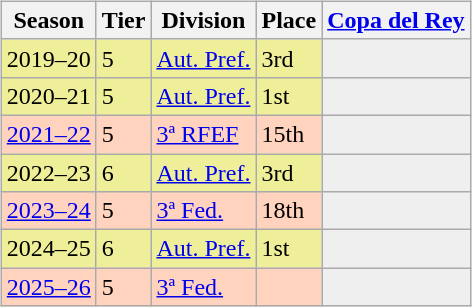<table>
<tr>
<td valign="top" width=0%><br><table class="wikitable">
<tr style="background:#f0f6fa;">
<th>Season</th>
<th>Tier</th>
<th>Division</th>
<th>Place</th>
<th><a href='#'>Copa del Rey</a></th>
</tr>
<tr>
<td style="background:#EFEF99;">2019–20</td>
<td style="background:#EFEF99;">5</td>
<td style="background:#EFEF99;"><a href='#'>Aut. Pref.</a></td>
<td style="background:#EFEF99;">3rd</td>
<th style="background:#efefef;"></th>
</tr>
<tr>
<td style="background:#EFEF99;">2020–21</td>
<td style="background:#EFEF99;">5</td>
<td style="background:#EFEF99;"><a href='#'>Aut. Pref.</a></td>
<td style="background:#EFEF99;">1st</td>
<th style="background:#efefef;"></th>
</tr>
<tr>
<td style="background:#FFD3BD;"><a href='#'>2021–22</a></td>
<td style="background:#FFD3BD;">5</td>
<td style="background:#FFD3BD;"><a href='#'>3ª RFEF</a></td>
<td style="background:#FFD3BD;">15th</td>
<th style="background:#efefef;"></th>
</tr>
<tr>
<td style="background:#EFEF99;">2022–23</td>
<td style="background:#EFEF99;">6</td>
<td style="background:#EFEF99;"><a href='#'>Aut. Pref.</a></td>
<td style="background:#EFEF99;">3rd</td>
<th style="background:#efefef;"></th>
</tr>
<tr>
<td style="background:#FFD3BD;"><a href='#'>2023–24</a></td>
<td style="background:#FFD3BD;">5</td>
<td style="background:#FFD3BD;"><a href='#'>3ª Fed.</a></td>
<td style="background:#FFD3BD;">18th</td>
<th style="background:#efefef;"></th>
</tr>
<tr>
<td style="background:#EFEF99;">2024–25</td>
<td style="background:#EFEF99;">6</td>
<td style="background:#EFEF99;"><a href='#'>Aut. Pref.</a></td>
<td style="background:#EFEF99;">1st</td>
<th style="background:#efefef;"></th>
</tr>
<tr>
<td style="background:#FFD3BD;"><a href='#'>2025–26</a></td>
<td style="background:#FFD3BD;">5</td>
<td style="background:#FFD3BD;"><a href='#'>3ª Fed.</a></td>
<td style="background:#FFD3BD;"></td>
<th style="background:#efefef;"></th>
</tr>
</table>
</td>
</tr>
</table>
